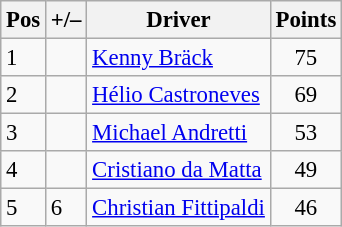<table class="wikitable" style="font-size: 95%;">
<tr>
<th>Pos</th>
<th>+/–</th>
<th>Driver</th>
<th>Points</th>
</tr>
<tr>
<td>1</td>
<td align="left"></td>
<td> <a href='#'>Kenny Bräck</a></td>
<td align="center">75</td>
</tr>
<tr>
<td>2</td>
<td align="left"></td>
<td> <a href='#'>Hélio Castroneves</a></td>
<td align="center">69</td>
</tr>
<tr>
<td>3</td>
<td align="left"></td>
<td> <a href='#'>Michael Andretti</a></td>
<td align="center">53</td>
</tr>
<tr>
<td>4</td>
<td align="left"></td>
<td> <a href='#'>Cristiano da Matta</a></td>
<td align="center">49</td>
</tr>
<tr>
<td>5</td>
<td align="left"> 6</td>
<td> <a href='#'>Christian Fittipaldi</a></td>
<td align="center">46</td>
</tr>
</table>
